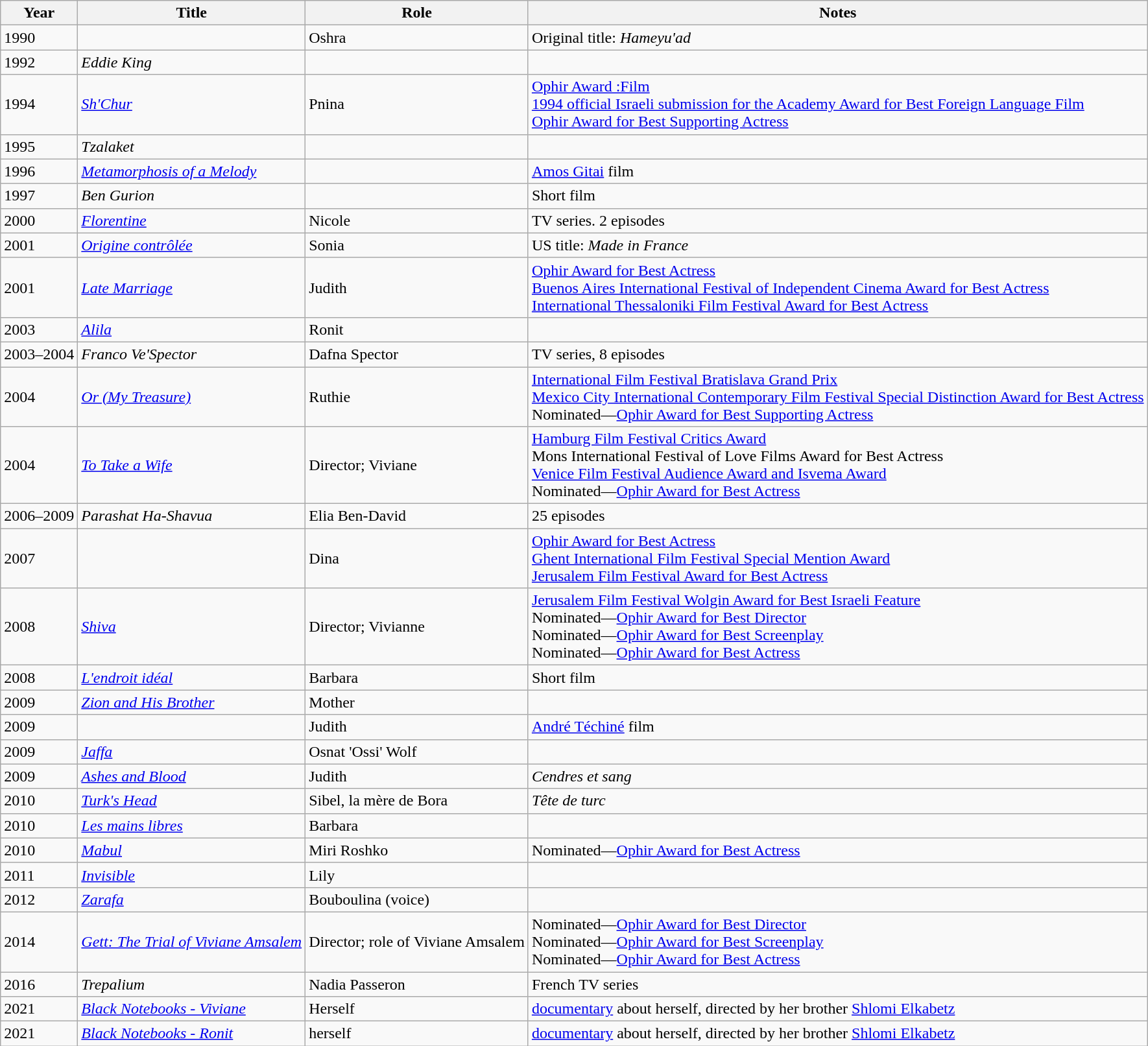<table class="wikitable sortable">
<tr>
<th>Year</th>
<th>Title</th>
<th>Role</th>
<th class="unsortable">Notes</th>
</tr>
<tr>
<td>1990</td>
<td><em></em></td>
<td>Oshra</td>
<td>Original title: <em>Hameyu'ad</em></td>
</tr>
<tr>
<td>1992</td>
<td><em>Eddie King</em></td>
<td></td>
<td></td>
</tr>
<tr>
<td>1994</td>
<td><em><a href='#'>Sh'Chur</a></em></td>
<td>Pnina</td>
<td><a href='#'>Ophir Award :Film</a><br><a href='#'>1994 official Israeli submission for the Academy Award for Best Foreign Language Film</a><br><a href='#'>Ophir Award for Best Supporting Actress</a></td>
</tr>
<tr>
<td>1995</td>
<td><em>Tzalaket</em></td>
<td></td>
<td></td>
</tr>
<tr>
<td>1996</td>
<td><em><a href='#'>Metamorphosis of a Melody</a></em></td>
<td></td>
<td><a href='#'>Amos Gitai</a> film</td>
</tr>
<tr>
<td>1997</td>
<td><em>Ben Gurion</em></td>
<td></td>
<td>Short film</td>
</tr>
<tr>
<td>2000</td>
<td><em><a href='#'>Florentine</a></em></td>
<td>Nicole</td>
<td>TV series. 2 episodes</td>
</tr>
<tr>
<td>2001</td>
<td><em><a href='#'>Origine contrôlée</a></em></td>
<td>Sonia</td>
<td>US title: <em>Made in France</em></td>
</tr>
<tr>
<td>2001</td>
<td><em><a href='#'>Late Marriage</a></em></td>
<td>Judith</td>
<td><a href='#'>Ophir Award for Best Actress</a><br><a href='#'>Buenos Aires International Festival of Independent Cinema Award for Best Actress</a><br><a href='#'>International Thessaloniki Film Festival Award for Best Actress</a></td>
</tr>
<tr>
<td>2003</td>
<td><em><a href='#'>Alila</a></em></td>
<td>Ronit</td>
<td></td>
</tr>
<tr>
<td>2003–2004</td>
<td><em>Franco Ve'Spector</em></td>
<td>Dafna Spector</td>
<td>TV series, 8 episodes</td>
</tr>
<tr>
<td>2004</td>
<td><em><a href='#'>Or (My Treasure)</a></em></td>
<td>Ruthie</td>
<td><a href='#'>International Film Festival Bratislava Grand Prix</a><br><a href='#'>Mexico City International Contemporary Film Festival Special Distinction Award for Best Actress</a><br>Nominated—<a href='#'>Ophir Award for Best Supporting Actress</a></td>
</tr>
<tr>
<td>2004</td>
<td><em><a href='#'>To Take a Wife</a></em></td>
<td>Director; Viviane</td>
<td><a href='#'>Hamburg Film Festival Critics Award</a><br>Mons International Festival of Love Films Award for Best Actress<br><a href='#'>Venice Film Festival Audience Award and Isvema Award</a><br>Nominated—<a href='#'>Ophir Award for Best Actress</a></td>
</tr>
<tr>
<td>2006–2009</td>
<td><em>Parashat Ha-Shavua</em></td>
<td>Elia Ben-David</td>
<td>25 episodes</td>
</tr>
<tr>
<td>2007</td>
<td><em></em></td>
<td>Dina</td>
<td><a href='#'>Ophir Award for Best Actress</a><br><a href='#'>Ghent International Film Festival Special Mention Award</a><br><a href='#'>Jerusalem Film Festival Award for Best Actress</a></td>
</tr>
<tr>
<td>2008</td>
<td><em><a href='#'>Shiva</a></em></td>
<td>Director; Vivianne</td>
<td><a href='#'>Jerusalem Film Festival Wolgin Award for Best Israeli Feature</a><br>Nominated—<a href='#'>Ophir Award for Best Director</a><br>Nominated—<a href='#'>Ophir Award for Best Screenplay</a><br>Nominated—<a href='#'>Ophir Award for Best Actress</a></td>
</tr>
<tr>
<td>2008</td>
<td><em><a href='#'>L'endroit idéal</a></em></td>
<td>Barbara</td>
<td>Short film</td>
</tr>
<tr>
<td>2009</td>
<td><em><a href='#'>Zion and His Brother</a></em></td>
<td>Mother</td>
<td></td>
</tr>
<tr>
<td>2009</td>
<td><em></em></td>
<td>Judith</td>
<td><a href='#'>André Téchiné</a> film</td>
</tr>
<tr>
<td>2009</td>
<td><em><a href='#'>Jaffa</a></em></td>
<td>Osnat 'Ossi' Wolf</td>
<td></td>
</tr>
<tr>
<td>2009</td>
<td><em><a href='#'>Ashes and Blood</a></em></td>
<td>Judith</td>
<td><em>Cendres et sang</em></td>
</tr>
<tr>
<td>2010</td>
<td><em><a href='#'>Turk's Head</a></em></td>
<td>Sibel, la mère de Bora</td>
<td><em>Tête de turc</em></td>
</tr>
<tr>
<td>2010</td>
<td><em><a href='#'>Les mains libres</a></em></td>
<td>Barbara</td>
<td></td>
</tr>
<tr>
<td>2010</td>
<td><em><a href='#'>Mabul</a></em></td>
<td>Miri Roshko</td>
<td>Nominated—<a href='#'>Ophir Award for Best Actress</a></td>
</tr>
<tr>
<td>2011</td>
<td><em><a href='#'>Invisible</a></em></td>
<td>Lily</td>
<td></td>
</tr>
<tr>
<td>2012</td>
<td><em><a href='#'>Zarafa</a></em></td>
<td>Bouboulina (voice)</td>
<td></td>
</tr>
<tr>
<td>2014</td>
<td><em><a href='#'>Gett: The Trial of Viviane Amsalem</a></em></td>
<td>Director; role of Viviane Amsalem</td>
<td>Nominated—<a href='#'>Ophir Award for Best Director</a><br>Nominated—<a href='#'>Ophir Award for Best Screenplay</a><br>Nominated—<a href='#'>Ophir Award for Best Actress</a></td>
</tr>
<tr>
<td>2016</td>
<td><em>Trepalium</em></td>
<td>Nadia Passeron</td>
<td>French TV series</td>
</tr>
<tr>
<td>2021</td>
<td><em><a href='#'>Black Notebooks - Viviane</a></em></td>
<td>Herself</td>
<td><a href='#'>documentary</a> about herself, directed by her brother <a href='#'>Shlomi Elkabetz</a></td>
</tr>
<tr>
<td>2021</td>
<td><em><a href='#'>Black Notebooks - Ronit</a></em></td>
<td>herself</td>
<td><a href='#'>documentary</a> about herself, directed by her brother <a href='#'>Shlomi Elkabetz</a></td>
</tr>
</table>
